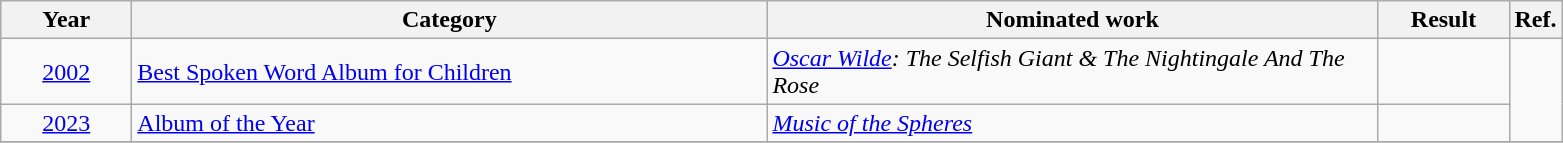<table class=wikitable>
<tr>
<th scope="col" style="width:5em;">Year</th>
<th scope="col" style="width:26em;">Category</th>
<th scope="col" style="width:25em;">Nominated work</th>
<th scope="col" style="width:5em;">Result</th>
<th>Ref.</th>
</tr>
<tr>
<td style="text-align:center;"><a href='#'>2002</a></td>
<td><a href='#'>Best Spoken Word Album for Children</a></td>
<td><em><a href='#'>Oscar Wilde</a>: The Selfish Giant & The Nightingale And The Rose</em></td>
<td></td>
<td style="text-align:center;", rowspan=2></td>
</tr>
<tr>
<td style="text-align:center;"><a href='#'>2023</a></td>
<td><a href='#'>Album of the Year</a></td>
<td><em><a href='#'>Music of the Spheres</a></em></td>
<td></td>
</tr>
<tr>
</tr>
</table>
